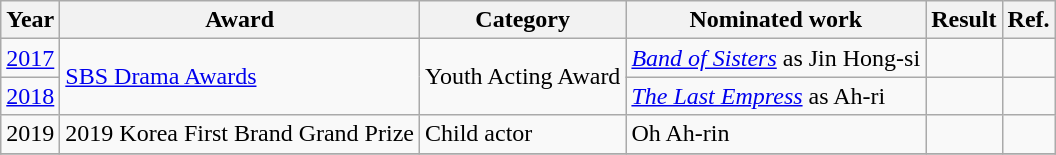<table class="wikitable">
<tr>
<th>Year</th>
<th>Award</th>
<th>Category</th>
<th>Nominated work</th>
<th>Result</th>
<th>Ref.</th>
</tr>
<tr>
<td><a href='#'>2017</a></td>
<td rowspan=2><a href='#'>SBS Drama Awards</a></td>
<td rowspan=2>Youth Acting Award</td>
<td><em><a href='#'>Band of Sisters</a></em> as Jin Hong-si</td>
<td></td>
<td></td>
</tr>
<tr>
<td><a href='#'>2018</a></td>
<td><em><a href='#'>The Last Empress</a></em> as Ah-ri</td>
<td></td>
<td></td>
</tr>
<tr>
<td>2019</td>
<td>2019 Korea First Brand Grand Prize</td>
<td>Child actor</td>
<td>Oh Ah-rin</td>
<td></td>
<td></td>
</tr>
<tr>
</tr>
</table>
